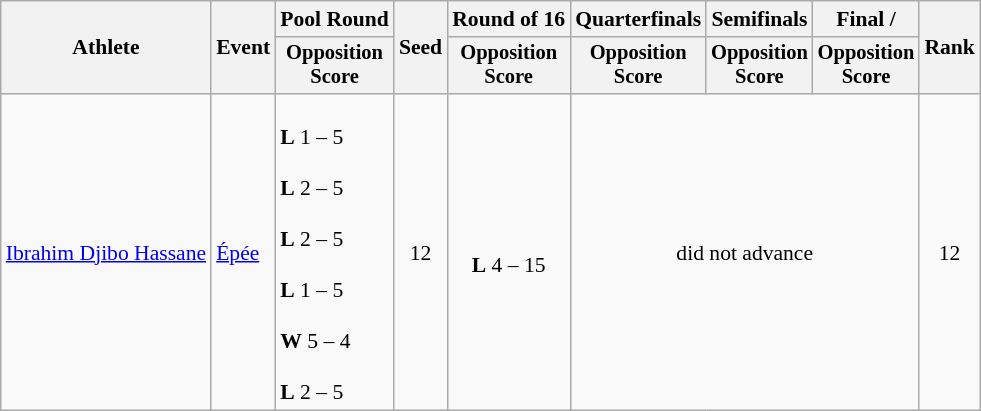<table class=wikitable style="font-size:90%">
<tr>
<th rowspan="2">Athlete</th>
<th rowspan="2">Event</th>
<th>Pool Round</th>
<th rowspan="2">Seed</th>
<th>Round of 16</th>
<th>Quarterfinals</th>
<th>Semifinals</th>
<th>Final / </th>
<th rowspan=2>Rank</th>
</tr>
<tr style="font-size:95%">
<th>Opposition<br>Score</th>
<th>Opposition<br>Score</th>
<th>Opposition<br>Score</th>
<th>Opposition<br>Score</th>
<th>Opposition<br>Score</th>
</tr>
<tr align=center>
<td align=left><a href='#'>Ibrahim Djibo Hassane</a></td>
<td align=left><a href='#'>Épée</a></td>
<td align=left><br><strong>L</strong> 1 – 5<br><br><strong>L</strong> 2 – 5<br><br><strong>L</strong> 2 – 5<br><br><strong>L</strong> 1 – 5<br><br><strong>W</strong> 5 – 4<br><br><strong>L</strong> 2 – 5</td>
<td>12</td>
<td><br><strong>L</strong> 4 – 15</td>
<td colspan=3>did not advance</td>
<td>12</td>
</tr>
</table>
